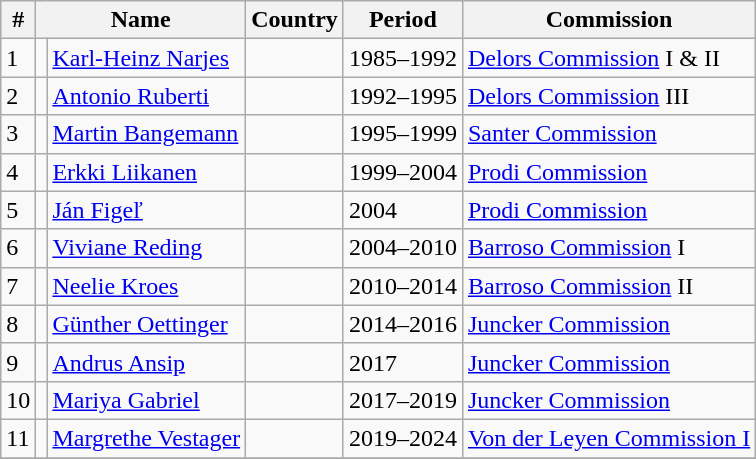<table class="wikitable">
<tr>
<th>#</th>
<th colspan=2>Name</th>
<th>Country</th>
<th>Period</th>
<th>Commission</th>
</tr>
<tr>
<td>1</td>
<td></td>
<td><a href='#'>Karl-Heinz Narjes</a></td>
<td></td>
<td>1985–1992</td>
<td><a href='#'>Delors Commission</a> I & II</td>
</tr>
<tr>
<td>2</td>
<td></td>
<td><a href='#'>Antonio Ruberti</a></td>
<td></td>
<td>1992–1995</td>
<td><a href='#'>Delors Commission</a> III</td>
</tr>
<tr>
<td>3</td>
<td></td>
<td><a href='#'>Martin Bangemann</a></td>
<td></td>
<td>1995–1999</td>
<td><a href='#'>Santer Commission</a></td>
</tr>
<tr>
<td>4</td>
<td></td>
<td><a href='#'>Erkki Liikanen</a></td>
<td></td>
<td>1999–2004</td>
<td><a href='#'>Prodi Commission</a></td>
</tr>
<tr>
<td>5</td>
<td></td>
<td><a href='#'>Ján Figeľ</a></td>
<td></td>
<td>2004</td>
<td><a href='#'>Prodi Commission</a></td>
</tr>
<tr>
<td>6</td>
<td></td>
<td><a href='#'>Viviane Reding</a></td>
<td></td>
<td>2004–2010</td>
<td><a href='#'>Barroso Commission</a> I</td>
</tr>
<tr>
<td>7</td>
<td></td>
<td><a href='#'>Neelie Kroes</a></td>
<td></td>
<td>2010–2014</td>
<td><a href='#'>Barroso Commission</a> II</td>
</tr>
<tr>
<td>8</td>
<td></td>
<td><a href='#'>Günther Oettinger</a></td>
<td></td>
<td>2014–2016</td>
<td><a href='#'>Juncker Commission</a></td>
</tr>
<tr>
<td>9</td>
<td></td>
<td><a href='#'>Andrus Ansip</a></td>
<td></td>
<td>2017</td>
<td><a href='#'>Juncker Commission</a></td>
</tr>
<tr>
<td>10</td>
<td></td>
<td><a href='#'>Mariya Gabriel</a></td>
<td></td>
<td>2017–2019</td>
<td><a href='#'>Juncker Commission</a></td>
</tr>
<tr>
<td>11</td>
<td></td>
<td><a href='#'>Margrethe Vestager</a></td>
<td></td>
<td>2019–2024</td>
<td><a href='#'>Von der Leyen Commission I</a></td>
</tr>
<tr>
</tr>
</table>
